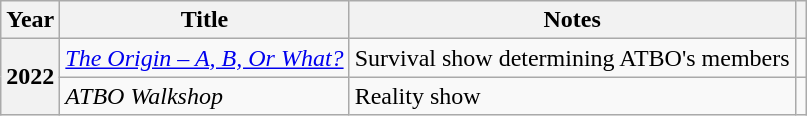<table class="wikitable plainrowheaders sortable">
<tr>
<th scope="col">Year</th>
<th scope="col">Title</th>
<th scope="col">Notes</th>
<th scope="col" class="unsortable"></th>
</tr>
<tr>
<th scope="row" rowspan="2">2022</th>
<td><em><a href='#'>The Origin – A, B, Or What?</a></em></td>
<td>Survival show determining ATBO's members</td>
<td></td>
</tr>
<tr>
<td><em>ATBO Walkshop</em></td>
<td>Reality show</td>
<td></td>
</tr>
</table>
